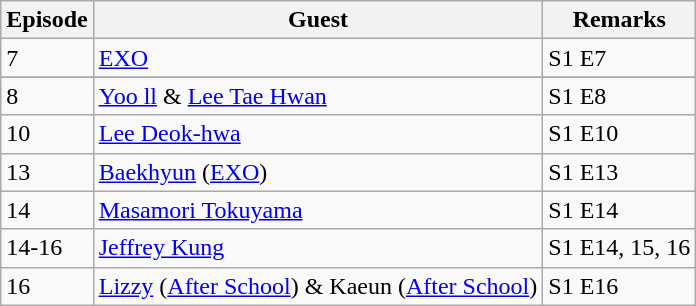<table class="wikitable sortable">
<tr>
<th>Episode</th>
<th>Guest</th>
<th>Remarks</th>
</tr>
<tr>
<td>7</td>
<td><a href='#'>EXO</a></td>
<td>S1 E7</td>
</tr>
<tr>
</tr>
<tr>
<td>8</td>
<td><a href='#'>Yoo ll</a> & <a href='#'>Lee Tae Hwan</a></td>
<td>S1 E8</td>
</tr>
<tr>
<td>10</td>
<td><a href='#'>Lee Deok-hwa</a></td>
<td>S1 E10</td>
</tr>
<tr>
<td>13</td>
<td><a href='#'>Baekhyun</a> (<a href='#'>EXO</a>)</td>
<td>S1 E13</td>
</tr>
<tr>
<td>14</td>
<td><a href='#'>Masamori Tokuyama</a></td>
<td>S1 E14</td>
</tr>
<tr>
<td>14-16</td>
<td><a href='#'>Jeffrey Kung</a></td>
<td>S1 E14, 15, 16</td>
</tr>
<tr>
<td>16</td>
<td><a href='#'>Lizzy</a> (<a href='#'>After School</a>) & Kaeun (<a href='#'>After School</a>)</td>
<td>S1 E16</td>
</tr>
</table>
